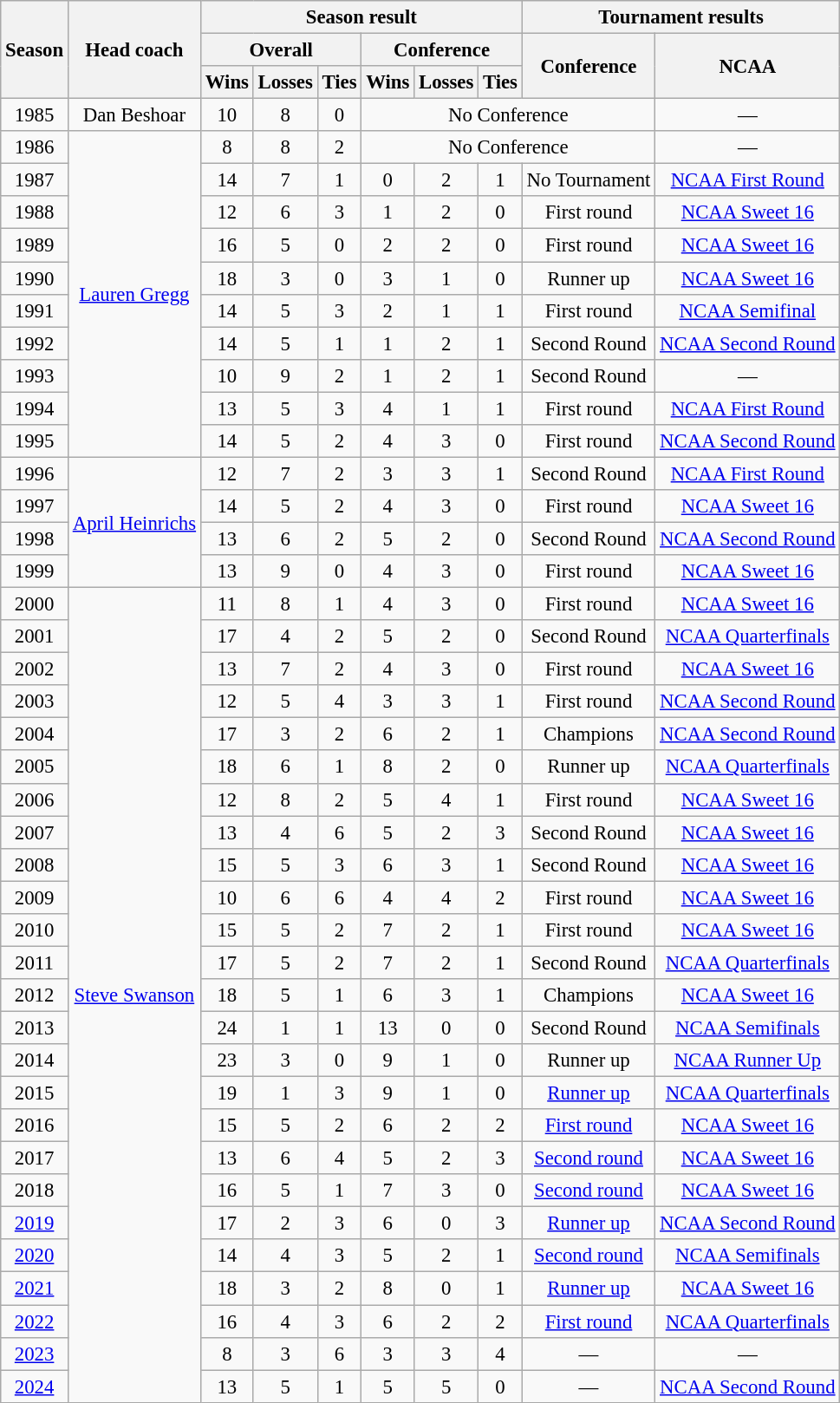<table class="wikitable" style="font-size: 95%; text-align:center;">
<tr>
<th rowspan=3>Season</th>
<th rowspan=3>Head coach</th>
<th colspan=6>Season result</th>
<th colspan=2>Tournament results</th>
</tr>
<tr>
<th colspan=3>Overall</th>
<th colspan=3>Conference</th>
<th rowspan=2>Conference</th>
<th rowspan=2>NCAA</th>
</tr>
<tr>
<th>Wins</th>
<th>Losses</th>
<th>Ties</th>
<th>Wins</th>
<th>Losses</th>
<th>Ties</th>
</tr>
<tr>
<td>1985</td>
<td>Dan Beshoar</td>
<td>10</td>
<td>8</td>
<td>0</td>
<td colspan=4>No Conference</td>
<td>—</td>
</tr>
<tr>
<td>1986</td>
<td rowspan=10><a href='#'>Lauren Gregg</a></td>
<td>8</td>
<td>8</td>
<td>2</td>
<td colspan=4>No Conference</td>
<td>—</td>
</tr>
<tr>
<td>1987</td>
<td>14</td>
<td>7</td>
<td>1</td>
<td>0</td>
<td>2</td>
<td>1</td>
<td>No Tournament</td>
<td><a href='#'>NCAA First Round</a></td>
</tr>
<tr>
<td>1988</td>
<td>12</td>
<td>6</td>
<td>3</td>
<td>1</td>
<td>2</td>
<td>0</td>
<td>First round</td>
<td><a href='#'>NCAA Sweet 16</a></td>
</tr>
<tr>
<td>1989</td>
<td>16</td>
<td>5</td>
<td>0</td>
<td>2</td>
<td>2</td>
<td>0</td>
<td>First round</td>
<td><a href='#'>NCAA Sweet 16</a></td>
</tr>
<tr>
<td>1990</td>
<td>18</td>
<td>3</td>
<td>0</td>
<td>3</td>
<td>1</td>
<td>0</td>
<td>Runner up</td>
<td><a href='#'>NCAA Sweet 16</a></td>
</tr>
<tr>
<td>1991</td>
<td>14</td>
<td>5</td>
<td>3</td>
<td>2</td>
<td>1</td>
<td>1</td>
<td>First round</td>
<td><a href='#'>NCAA Semifinal</a></td>
</tr>
<tr>
<td>1992</td>
<td>14</td>
<td>5</td>
<td>1</td>
<td>1</td>
<td>2</td>
<td>1</td>
<td>Second Round</td>
<td><a href='#'>NCAA Second Round</a></td>
</tr>
<tr>
<td>1993</td>
<td>10</td>
<td>9</td>
<td>2</td>
<td>1</td>
<td>2</td>
<td>1</td>
<td>Second Round</td>
<td>—</td>
</tr>
<tr>
<td>1994</td>
<td>13</td>
<td>5</td>
<td>3</td>
<td>4</td>
<td>1</td>
<td>1</td>
<td>First round</td>
<td><a href='#'>NCAA First Round</a></td>
</tr>
<tr>
<td>1995</td>
<td>14</td>
<td>5</td>
<td>2</td>
<td>4</td>
<td>3</td>
<td>0</td>
<td>First round</td>
<td><a href='#'>NCAA Second Round</a></td>
</tr>
<tr>
<td>1996</td>
<td rowspan=4><a href='#'>April Heinrichs</a></td>
<td>12</td>
<td>7</td>
<td>2</td>
<td>3</td>
<td>3</td>
<td>1</td>
<td>Second Round</td>
<td><a href='#'>NCAA First Round</a></td>
</tr>
<tr>
<td>1997</td>
<td>14</td>
<td>5</td>
<td>2</td>
<td>4</td>
<td>3</td>
<td>0</td>
<td>First round</td>
<td><a href='#'>NCAA Sweet 16</a></td>
</tr>
<tr>
<td>1998</td>
<td>13</td>
<td>6</td>
<td>2</td>
<td>5</td>
<td>2</td>
<td>0</td>
<td>Second Round</td>
<td><a href='#'>NCAA Second Round</a></td>
</tr>
<tr>
<td>1999</td>
<td>13</td>
<td>9</td>
<td>0</td>
<td>4</td>
<td>3</td>
<td>0</td>
<td>First round</td>
<td><a href='#'>NCAA Sweet 16</a></td>
</tr>
<tr>
<td>2000</td>
<td rowspan="25"><a href='#'>Steve Swanson</a></td>
<td>11</td>
<td>8</td>
<td>1</td>
<td>4</td>
<td>3</td>
<td>0</td>
<td>First round</td>
<td><a href='#'>NCAA Sweet 16</a></td>
</tr>
<tr>
<td>2001</td>
<td>17</td>
<td>4</td>
<td>2</td>
<td>5</td>
<td>2</td>
<td>0</td>
<td>Second Round</td>
<td><a href='#'>NCAA Quarterfinals</a></td>
</tr>
<tr>
<td>2002</td>
<td>13</td>
<td>7</td>
<td>2</td>
<td>4</td>
<td>3</td>
<td>0</td>
<td>First round</td>
<td><a href='#'>NCAA Sweet 16</a></td>
</tr>
<tr>
<td>2003</td>
<td>12</td>
<td>5</td>
<td>4</td>
<td>3</td>
<td>3</td>
<td>1</td>
<td>First round</td>
<td><a href='#'>NCAA Second Round</a></td>
</tr>
<tr>
<td>2004</td>
<td>17</td>
<td>3</td>
<td>2</td>
<td>6</td>
<td>2</td>
<td>1</td>
<td>Champions</td>
<td><a href='#'>NCAA Second Round</a></td>
</tr>
<tr>
<td>2005</td>
<td>18</td>
<td>6</td>
<td>1</td>
<td>8</td>
<td>2</td>
<td>0</td>
<td>Runner up</td>
<td><a href='#'>NCAA Quarterfinals</a></td>
</tr>
<tr>
<td>2006</td>
<td>12</td>
<td>8</td>
<td>2</td>
<td>5</td>
<td>4</td>
<td>1</td>
<td>First round</td>
<td><a href='#'>NCAA Sweet 16</a></td>
</tr>
<tr>
<td>2007</td>
<td>13</td>
<td>4</td>
<td>6</td>
<td>5</td>
<td>2</td>
<td>3</td>
<td>Second Round</td>
<td><a href='#'>NCAA Sweet 16</a></td>
</tr>
<tr>
<td>2008</td>
<td>15</td>
<td>5</td>
<td>3</td>
<td>6</td>
<td>3</td>
<td>1</td>
<td>Second Round</td>
<td><a href='#'>NCAA Sweet 16</a></td>
</tr>
<tr>
<td>2009</td>
<td>10</td>
<td>6</td>
<td>6</td>
<td>4</td>
<td>4</td>
<td>2</td>
<td>First round</td>
<td><a href='#'>NCAA Sweet 16</a></td>
</tr>
<tr>
<td>2010</td>
<td>15</td>
<td>5</td>
<td>2</td>
<td>7</td>
<td>2</td>
<td>1</td>
<td>First round</td>
<td><a href='#'>NCAA Sweet 16</a></td>
</tr>
<tr>
<td>2011</td>
<td>17</td>
<td>5</td>
<td>2</td>
<td>7</td>
<td>2</td>
<td>1</td>
<td>Second Round</td>
<td><a href='#'>NCAA Quarterfinals</a></td>
</tr>
<tr>
<td>2012</td>
<td>18</td>
<td>5</td>
<td>1</td>
<td>6</td>
<td>3</td>
<td>1</td>
<td>Champions</td>
<td><a href='#'>NCAA Sweet 16</a></td>
</tr>
<tr>
<td>2013</td>
<td>24</td>
<td>1</td>
<td>1</td>
<td>13</td>
<td>0</td>
<td>0</td>
<td>Second Round</td>
<td><a href='#'>NCAA Semifinals</a></td>
</tr>
<tr>
<td>2014</td>
<td>23</td>
<td>3</td>
<td>0</td>
<td>9</td>
<td>1</td>
<td>0</td>
<td>Runner up</td>
<td><a href='#'>NCAA Runner Up</a></td>
</tr>
<tr>
<td>2015</td>
<td>19</td>
<td>1</td>
<td>3</td>
<td>9</td>
<td>1</td>
<td>0</td>
<td><a href='#'>Runner up</a></td>
<td><a href='#'>NCAA Quarterfinals</a></td>
</tr>
<tr>
<td>2016</td>
<td>15</td>
<td>5</td>
<td>2</td>
<td>6</td>
<td>2</td>
<td>2</td>
<td><a href='#'>First round</a></td>
<td><a href='#'>NCAA Sweet 16</a></td>
</tr>
<tr>
<td>2017</td>
<td>13</td>
<td>6</td>
<td>4</td>
<td>5</td>
<td>2</td>
<td>3</td>
<td><a href='#'>Second round</a></td>
<td><a href='#'>NCAA Sweet 16</a></td>
</tr>
<tr>
<td>2018</td>
<td>16</td>
<td>5</td>
<td>1</td>
<td>7</td>
<td>3</td>
<td>0</td>
<td><a href='#'>Second round</a></td>
<td><a href='#'>NCAA Sweet 16</a></td>
</tr>
<tr>
<td><a href='#'>2019</a></td>
<td>17</td>
<td>2</td>
<td>3</td>
<td>6</td>
<td>0</td>
<td>3</td>
<td><a href='#'>Runner up</a></td>
<td><a href='#'>NCAA Second Round</a></td>
</tr>
<tr>
<td><a href='#'>2020</a></td>
<td>14</td>
<td>4</td>
<td>3</td>
<td>5</td>
<td>2</td>
<td>1</td>
<td><a href='#'>Second round</a></td>
<td><a href='#'>NCAA Semifinals</a></td>
</tr>
<tr>
<td><a href='#'>2021</a></td>
<td>18</td>
<td>3</td>
<td>2</td>
<td>8</td>
<td>0</td>
<td>1</td>
<td><a href='#'>Runner up</a></td>
<td><a href='#'>NCAA Sweet 16</a></td>
</tr>
<tr>
<td><a href='#'>2022</a></td>
<td>16</td>
<td>4</td>
<td>3</td>
<td>6</td>
<td>2</td>
<td>2</td>
<td><a href='#'>First round</a></td>
<td><a href='#'>NCAA Quarterfinals</a></td>
</tr>
<tr>
<td><a href='#'>2023</a></td>
<td>8</td>
<td>3</td>
<td>6</td>
<td>3</td>
<td>3</td>
<td>4</td>
<td>—</td>
<td>—</td>
</tr>
<tr>
<td><a href='#'>2024</a></td>
<td>13</td>
<td>5</td>
<td>1</td>
<td>5</td>
<td>5</td>
<td>0</td>
<td>—</td>
<td><a href='#'>NCAA Second Round</a></td>
</tr>
</table>
